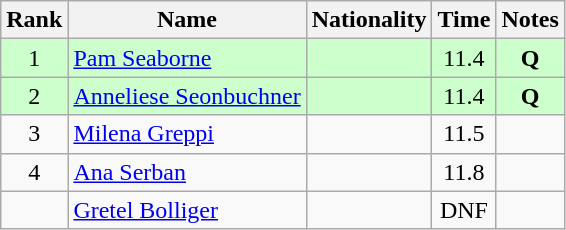<table class="wikitable sortable" style="text-align:center">
<tr>
<th>Rank</th>
<th>Name</th>
<th>Nationality</th>
<th>Time</th>
<th>Notes</th>
</tr>
<tr bgcolor=ccffcc>
<td>1</td>
<td align=left><a href='#'>Pam Seaborne</a></td>
<td align=left></td>
<td>11.4</td>
<td><strong>Q</strong></td>
</tr>
<tr bgcolor=ccffcc>
<td>2</td>
<td align=left><a href='#'>Anneliese Seonbuchner</a></td>
<td align=left></td>
<td>11.4</td>
<td><strong>Q</strong></td>
</tr>
<tr>
<td>3</td>
<td align=left><a href='#'>Milena Greppi</a></td>
<td align=left></td>
<td>11.5</td>
<td></td>
</tr>
<tr>
<td>4</td>
<td align=left><a href='#'>Ana Serban</a></td>
<td align=left></td>
<td>11.8</td>
<td></td>
</tr>
<tr>
<td></td>
<td align=left><a href='#'>Gretel Bolliger</a></td>
<td align=left></td>
<td>DNF</td>
<td></td>
</tr>
</table>
